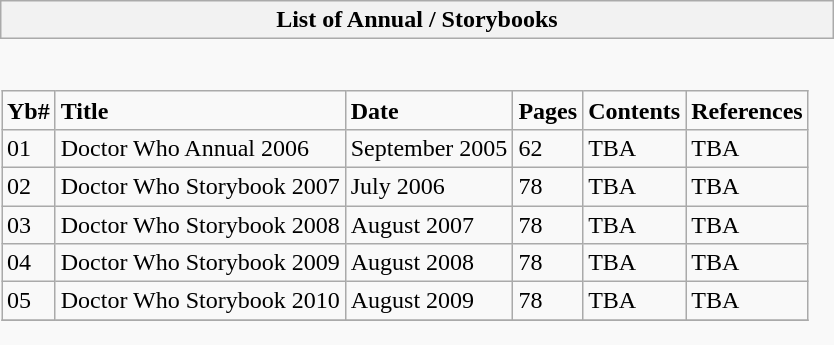<table class="wikitable collapsible collapsed" style="border:none">
<tr>
<th scope="col">List of Annual / Storybooks</th>
</tr>
<tr>
<td style="padding:0;border:none"><br><table class="wikitable">
<tr>
<td><strong>Yb#</strong></td>
<td><strong>Title</strong></td>
<td><strong>Date</strong></td>
<td><strong>Pages</strong></td>
<td><strong>Contents</strong></td>
<td><strong>References</strong></td>
</tr>
<tr>
<td>01</td>
<td>Doctor Who Annual 2006</td>
<td>September 2005</td>
<td>62</td>
<td>TBA</td>
<td>TBA</td>
</tr>
<tr>
<td>02</td>
<td>Doctor Who Storybook 2007</td>
<td>July 2006</td>
<td>78</td>
<td>TBA</td>
<td>TBA</td>
</tr>
<tr>
<td>03</td>
<td>Doctor Who Storybook 2008</td>
<td>August 2007</td>
<td>78</td>
<td>TBA</td>
<td>TBA</td>
</tr>
<tr>
<td>04</td>
<td>Doctor Who Storybook 2009</td>
<td>August 2008</td>
<td>78</td>
<td>TBA</td>
<td>TBA</td>
</tr>
<tr>
<td>05</td>
<td>Doctor Who Storybook 2010</td>
<td>August 2009</td>
<td>78</td>
<td>TBA</td>
<td>TBA</td>
</tr>
<tr>
</tr>
</table>
</td>
</tr>
</table>
